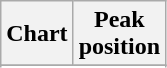<table class="wikitable plainrowheaders">
<tr>
<th>Chart</th>
<th>Peak<br>position</th>
</tr>
<tr>
</tr>
<tr>
</tr>
<tr>
</tr>
</table>
